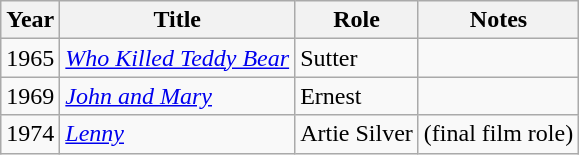<table class="wikitable">
<tr>
<th>Year</th>
<th>Title</th>
<th>Role</th>
<th>Notes</th>
</tr>
<tr>
<td>1965</td>
<td><em><a href='#'>Who Killed Teddy Bear</a></em></td>
<td>Sutter</td>
<td></td>
</tr>
<tr>
<td>1969</td>
<td><em><a href='#'>John and Mary</a></em></td>
<td>Ernest</td>
<td></td>
</tr>
<tr>
<td>1974</td>
<td><em><a href='#'>Lenny</a></em></td>
<td>Artie Silver</td>
<td>(final film role)</td>
</tr>
</table>
